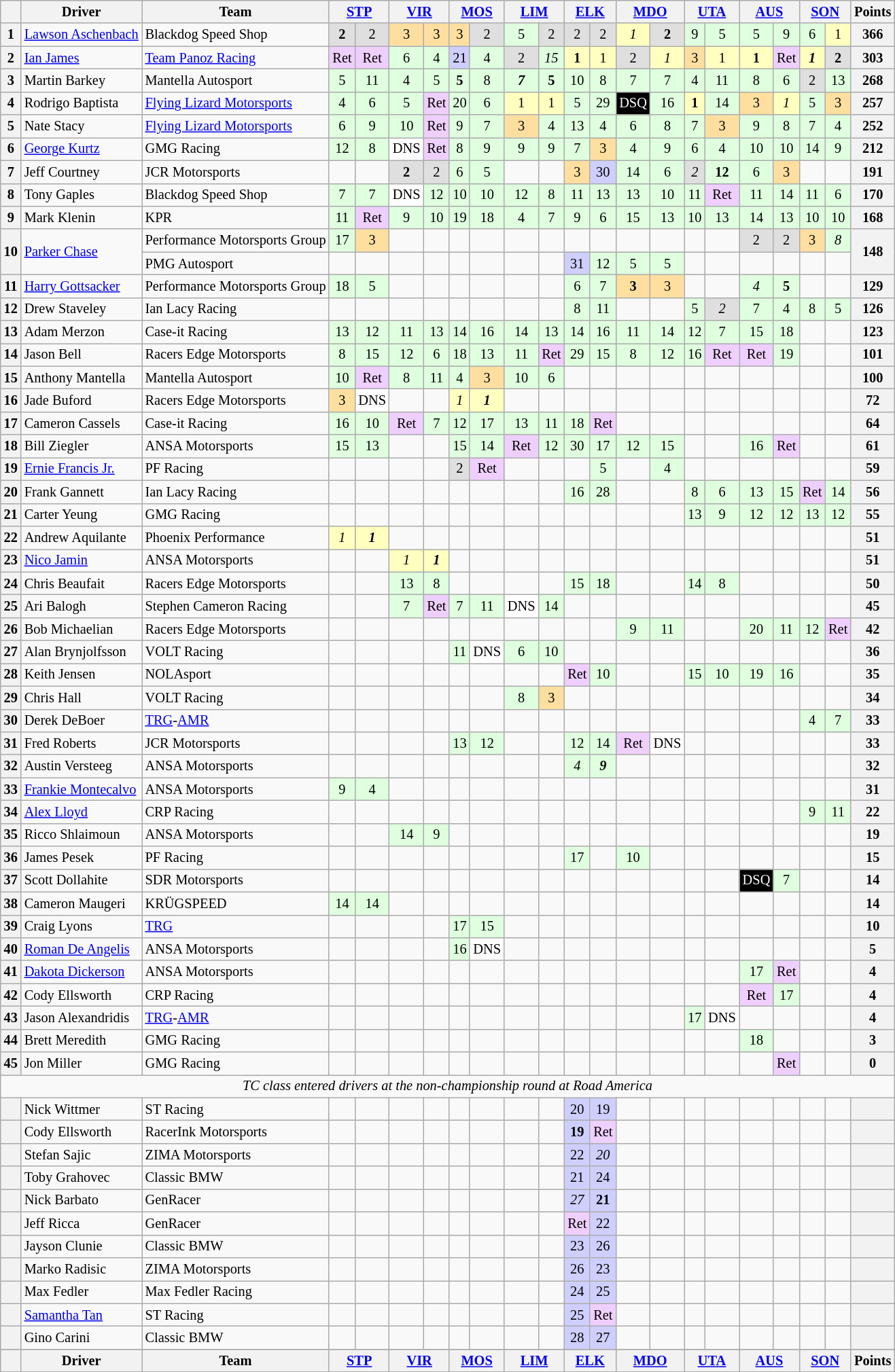<table class="wikitable" style="font-size:85%; text-align:center">
<tr valign="top">
<th valign=middle></th>
<th valign=middle>Driver</th>
<th valign=middle>Team</th>
<th colspan=2><a href='#'>STP</a></th>
<th colspan=2><a href='#'>VIR</a></th>
<th colspan=2><a href='#'>MOS</a></th>
<th colspan=2><a href='#'>LIM</a></th>
<th colspan=2><a href='#'>ELK</a></th>
<th colspan=2><a href='#'>MDO</a></th>
<th colspan=2><a href='#'>UTA</a></th>
<th colspan=2><a href='#'>AUS</a></th>
<th colspan=2><a href='#'>SON</a></th>
<th valign=middle>Points</th>
</tr>
<tr>
<th>1</th>
<td align=left> <a href='#'>Lawson Aschenbach</a></td>
<td align=left> Blackdog Speed Shop</td>
<td style="background:#DFDFDF;"><strong>2</strong></td>
<td style="background:#DFDFDF;">2</td>
<td style="background:#FFDF9F;">3</td>
<td style="background:#FFDF9F;">3</td>
<td style="background:#FFDF9F;">3</td>
<td style="background:#DFDFDF;">2</td>
<td style="background:#DFFFDF;">5</td>
<td style="background:#DFDFDF;">2</td>
<td style="background:#DFDFDF;">2</td>
<td style="background:#DFDFDF;">2</td>
<td style="background:#FFFFBF;"><em>1</em></td>
<td style="background:#DFDFDF;"><strong>2</strong></td>
<td style="background:#DFFFDF;">9</td>
<td style="background:#DFFFDF;">5</td>
<td style="background:#DFFFDF;">5</td>
<td style="background:#DFFFDF;">9</td>
<td style="background:#DFFFDF;">6</td>
<td style="background:#FFFFBF;">1</td>
<th>366</th>
</tr>
<tr>
<th>2</th>
<td align=left> <a href='#'>Ian James</a></td>
<td align=left> <a href='#'>Team Panoz Racing</a></td>
<td style="background:#EFCFFF;">Ret</td>
<td style="background:#EFCFFF;">Ret</td>
<td style="background:#DFFFDF;">6</td>
<td style="background:#DFFFDF;">4</td>
<td style="background:#CFCFFF;">21</td>
<td style="background:#DFFFDF;">4</td>
<td style="background:#DFDFDF;">2</td>
<td style="background:#DFFFDF;"><em>15</em></td>
<td style="background:#FFFFBF;"><strong>1</strong></td>
<td style="background:#FFFFBF;">1</td>
<td style="background:#DFDFDF;">2</td>
<td style="background:#FFFFBF;"><em>1</em></td>
<td style="background:#FFDF9F;">3</td>
<td style="background:#FFFFBF;">1</td>
<td style="background:#FFFFBF;"><strong>1</strong></td>
<td style="background:#EFCFFF;">Ret</td>
<td style="background:#FFFFBF;"><strong><em>1</em></strong></td>
<td style="background:#DFDFDF;"><strong>2</strong></td>
<th>303</th>
</tr>
<tr>
<th>3</th>
<td align=left> Martin Barkey</td>
<td align=left> Mantella Autosport</td>
<td style="background:#DFFFDF;">5</td>
<td style="background:#DFFFDF;">11</td>
<td style="background:#DFFFDF;">4</td>
<td style="background:#DFFFDF;">5</td>
<td style="background:#DFFFDF;"><strong>5</strong></td>
<td style="background:#DFFFDF;">8</td>
<td style="background:#DFFFDF;"><strong><em>7</em></strong></td>
<td style="background:#DFFFDF;"><strong>5</strong></td>
<td style="background:#DFFFDF;">10</td>
<td style="background:#DFFFDF;">8</td>
<td style="background:#DFFFDF;">7</td>
<td style="background:#DFFFDF;">7</td>
<td style="background:#DFFFDF;">4</td>
<td style="background:#DFFFDF;">11</td>
<td style="background:#DFFFDF;">8</td>
<td style="background:#DFFFDF;">6</td>
<td style="background:#DFDFDF;">2</td>
<td style="background:#DFFFDF;">13</td>
<th>268</th>
</tr>
<tr>
<th>4</th>
<td align=left> Rodrigo Baptista</td>
<td align=left> <a href='#'>Flying Lizard Motorsports</a></td>
<td style="background:#DFFFDF;">4</td>
<td style="background:#DFFFDF;">6</td>
<td style="background:#DFFFDF;">5</td>
<td style="background:#EFCFFF;">Ret</td>
<td style="background:#DFFFDF;">20</td>
<td style="background:#DFFFDF;">6</td>
<td style="background:#FFFFBF;">1</td>
<td style="background:#FFFFBF;">1</td>
<td style="background:#DFFFDF;">5</td>
<td style="background:#DFFFDF;">29</td>
<td style="background:#000000; color:white;">DSQ</td>
<td style="background:#DFFFDF;">16</td>
<td style="background:#FFFFBF;"><strong>1</strong></td>
<td style="background:#DFFFDF;">14</td>
<td style="background:#FFDF9F;">3</td>
<td style="background:#FFFFBF;"><em>1</em></td>
<td style="background:#DFFFDF;">5</td>
<td style="background:#FFDF9F;">3</td>
<th>257</th>
</tr>
<tr>
<th>5</th>
<td align=left> Nate Stacy</td>
<td align=left> <a href='#'>Flying Lizard Motorsports</a></td>
<td style="background:#DFFFDF;">6</td>
<td style="background:#DFFFDF;">9</td>
<td style="background:#DFFFDF;">10</td>
<td style="background:#EFCFFF;">Ret</td>
<td style="background:#DFFFDF;">9</td>
<td style="background:#DFFFDF;">7</td>
<td style="background:#FFDF9F;">3</td>
<td style="background:#DFFFDF;">4</td>
<td style="background:#DFFFDF;">13</td>
<td style="background:#DFFFDF;">4</td>
<td style="background:#DFFFDF;">6</td>
<td style="background:#DFFFDF;">8</td>
<td style="background:#DFFFDF;">7</td>
<td style="background:#FFDF9F;">3</td>
<td style="background:#DFFFDF;">9</td>
<td style="background:#DFFFDF;">8</td>
<td style="background:#DFFFDF;">7</td>
<td style="background:#DFFFDF;">4</td>
<th>252</th>
</tr>
<tr>
<th>6</th>
<td align=left> <a href='#'>George Kurtz</a></td>
<td align=left> GMG Racing</td>
<td style="background:#DFFFDF;">12</td>
<td style="background:#DFFFDF;">8</td>
<td style="background:#FFFFFF;">DNS</td>
<td style="background:#EFCFFF;">Ret</td>
<td style="background:#DFFFDF;">8</td>
<td style="background:#DFFFDF;">9</td>
<td style="background:#DFFFDF;">9</td>
<td style="background:#DFFFDF;">9</td>
<td style="background:#DFFFDF;">7</td>
<td style="background:#FFDF9F;">3</td>
<td style="background:#DFFFDF;">4</td>
<td style="background:#DFFFDF;">9</td>
<td style="background:#DFFFDF;">6</td>
<td style="background:#DFFFDF;">4</td>
<td style="background:#DFFFDF;">10</td>
<td style="background:#DFFFDF;">10</td>
<td style="background:#DFFFDF;">14</td>
<td style="background:#DFFFDF;">9</td>
<th>212</th>
</tr>
<tr>
<th>7</th>
<td align=left> Jeff Courtney</td>
<td align=left> JCR Motorsports</td>
<td></td>
<td></td>
<td style="background:#DFDFDF;"><strong>2</strong></td>
<td style="background:#DFDFDF;">2</td>
<td style="background:#DFFFDF;">6</td>
<td style="background:#DFFFDF;">5</td>
<td></td>
<td></td>
<td style="background:#FFDF9F;">3</td>
<td style="background:#CFCFFF;">30</td>
<td style="background:#DFFFDF;">14</td>
<td style="background:#DFFFDF;">6</td>
<td style="background:#DFDFDF;"><em>2</em></td>
<td style="background:#DFFFDF;"><strong>12</strong></td>
<td style="background:#DFFFDF;">6</td>
<td style="background:#FFDF9F;">3</td>
<td></td>
<td></td>
<th>191</th>
</tr>
<tr>
<th>8</th>
<td align=left> Tony Gaples</td>
<td align=left> Blackdog Speed Shop</td>
<td style="background:#DFFFDF;">7</td>
<td style="background:#DFFFDF;">7</td>
<td style="background:#FFFFFF;">DNS</td>
<td style="background:#DFFFDF;">12</td>
<td style="background:#DFFFDF;">10</td>
<td style="background:#DFFFDF;">10</td>
<td style="background:#DFFFDF;">12</td>
<td style="background:#DFFFDF;">8</td>
<td style="background:#DFFFDF;">11</td>
<td style="background:#DFFFDF;">13</td>
<td style="background:#DFFFDF;">13</td>
<td style="background:#DFFFDF;">10</td>
<td style="background:#DFFFDF;">11</td>
<td style="background:#EFCFFF;">Ret</td>
<td style="background:#DFFFDF;">11</td>
<td style="background:#DFFFDF;">14</td>
<td style="background:#DFFFDF;">11</td>
<td style="background:#DFFFDF;">6</td>
<th>170</th>
</tr>
<tr>
<th>9</th>
<td align=left> Mark Klenin</td>
<td align=left> KPR</td>
<td style="background:#DFFFDF;">11</td>
<td style="background:#EFCFFF;">Ret</td>
<td style="background:#DFFFDF;">9</td>
<td style="background:#DFFFDF;">10</td>
<td style="background:#DFFFDF;">19</td>
<td style="background:#DFFFDF;">18</td>
<td style="background:#DFFFDF;">4</td>
<td style="background:#DFFFDF;">7</td>
<td style="background:#DFFFDF;">9</td>
<td style="background:#DFFFDF;">6</td>
<td style="background:#DFFFDF;">15</td>
<td style="background:#DFFFDF;">13</td>
<td style="background:#DFFFDF;">10</td>
<td style="background:#DFFFDF;">13</td>
<td style="background:#DFFFDF;">14</td>
<td style="background:#DFFFDF;">13</td>
<td style="background:#DFFFDF;">10</td>
<td style="background:#DFFFDF;">10</td>
<th>168</th>
</tr>
<tr>
<th rowspan=2>10</th>
<td rowspan=2 align=left> <a href='#'>Parker Chase</a></td>
<td align=left> Performance Motorsports Group</td>
<td style="background:#DFFFDF;">17</td>
<td style="background:#FFDF9F;">3</td>
<td></td>
<td></td>
<td></td>
<td></td>
<td></td>
<td></td>
<td></td>
<td></td>
<td></td>
<td></td>
<td></td>
<td></td>
<td style="background:#DFDFDF;">2</td>
<td style="background:#DFDFDF;">2</td>
<td style="background:#FFDF9F;">3</td>
<td style="background:#DFFFDF;"><em>8</em></td>
<th rowspan=2>148</th>
</tr>
<tr>
<td align=left> PMG Autosport</td>
<td></td>
<td></td>
<td></td>
<td></td>
<td></td>
<td></td>
<td></td>
<td></td>
<td style="background:#CFCFFF;">31</td>
<td style="background:#DFFFDF;">12</td>
<td style="background:#DFFFDF;">5</td>
<td style="background:#DFFFDF;">5</td>
<td></td>
<td></td>
<td></td>
<td></td>
<td></td>
<td></td>
</tr>
<tr>
<th>11</th>
<td align=left> <a href='#'>Harry Gottsacker</a></td>
<td align=left> Performance Motorsports Group</td>
<td style="background:#DFFFDF;">18</td>
<td style="background:#DFFFDF;">5</td>
<td></td>
<td></td>
<td></td>
<td></td>
<td></td>
<td></td>
<td style="background:#DFFFDF;">6</td>
<td style="background:#DFFFDF;">7</td>
<td style="background:#FFDF9F;"><strong>3</strong></td>
<td style="background:#FFDF9F;">3</td>
<td></td>
<td></td>
<td style="background:#DFFFDF;"><em>4</em></td>
<td style="background:#DFFFDF;"><strong>5</strong></td>
<td></td>
<td></td>
<th>129</th>
</tr>
<tr>
<th>12</th>
<td align=left> Drew Staveley</td>
<td align=left> Ian Lacy Racing</td>
<td></td>
<td></td>
<td></td>
<td></td>
<td></td>
<td></td>
<td></td>
<td></td>
<td style="background:#DFFFDF;">8</td>
<td style="background:#DFFFDF;">11</td>
<td></td>
<td></td>
<td style="background:#DFFFDF;">5</td>
<td style="background:#DFDFDF;"><em>2</em></td>
<td style="background:#DFFFDF;">7</td>
<td style="background:#DFFFDF;">4</td>
<td style="background:#DFFFDF;">8</td>
<td style="background:#DFFFDF;">5</td>
<th>126</th>
</tr>
<tr>
<th>13</th>
<td align=left> Adam Merzon</td>
<td align=left> Case-it Racing</td>
<td style="background:#DFFFDF;">13</td>
<td style="background:#DFFFDF;">12</td>
<td style="background:#DFFFDF;">11</td>
<td style="background:#DFFFDF;">13</td>
<td style="background:#DFFFDF;">14</td>
<td style="background:#DFFFDF;">16</td>
<td style="background:#DFFFDF;">14</td>
<td style="background:#DFFFDF;">13</td>
<td style="background:#DFFFDF;">14</td>
<td style="background:#DFFFDF;">16</td>
<td style="background:#DFFFDF;">11</td>
<td style="background:#DFFFDF;">14</td>
<td style="background:#DFFFDF;">12</td>
<td style="background:#DFFFDF;">7</td>
<td style="background:#DFFFDF;">15</td>
<td style="background:#DFFFDF;">18</td>
<td></td>
<td></td>
<th>123</th>
</tr>
<tr>
<th>14</th>
<td align=left> Jason Bell</td>
<td align=left> Racers Edge Motorsports</td>
<td style="background:#DFFFDF;">8</td>
<td style="background:#DFFFDF;">15</td>
<td style="background:#DFFFDF;">12</td>
<td style="background:#DFFFDF;">6</td>
<td style="background:#DFFFDF;">18</td>
<td style="background:#DFFFDF;">13</td>
<td style="background:#DFFFDF;">11</td>
<td style="background:#EFCFFF;">Ret</td>
<td style="background:#DFFFDF;">29</td>
<td style="background:#DFFFDF;">15</td>
<td style="background:#DFFFDF;">8</td>
<td style="background:#DFFFDF;">12</td>
<td style="background:#DFFFDF;">16</td>
<td style="background:#EFCFFF;">Ret</td>
<td style="background:#EFCFFF;">Ret</td>
<td style="background:#DFFFDF;">19</td>
<td></td>
<td></td>
<th>101</th>
</tr>
<tr>
<th>15</th>
<td align=left> Anthony Mantella</td>
<td align=left> Mantella Autosport</td>
<td style="background:#DFFFDF;">10</td>
<td style="background:#EFCFFF;">Ret</td>
<td style="background:#DFFFDF;">8</td>
<td style="background:#DFFFDF;">11</td>
<td style="background:#DFFFDF;">4</td>
<td style="background:#FFDF9F;">3</td>
<td style="background:#DFFFDF;">10</td>
<td style="background:#DFFFDF;">6</td>
<td></td>
<td></td>
<td></td>
<td></td>
<td></td>
<td></td>
<td></td>
<td></td>
<td></td>
<td></td>
<th>100</th>
</tr>
<tr>
<th>16</th>
<td align=left> Jade Buford</td>
<td align=left> Racers Edge Motorsports</td>
<td style="background:#FFDF9F;">3</td>
<td style="background:#FFFFFF;">DNS</td>
<td></td>
<td></td>
<td style="background:#FFFFBF;"><em>1</em></td>
<td style="background:#FFFFBF;"><strong><em>1</em></strong></td>
<td></td>
<td></td>
<td></td>
<td></td>
<td></td>
<td></td>
<td></td>
<td></td>
<td></td>
<td></td>
<td></td>
<td></td>
<th>72</th>
</tr>
<tr>
<th>17</th>
<td align=left> Cameron Cassels</td>
<td align=left> Case-it Racing</td>
<td style="background:#DFFFDF;">16</td>
<td style="background:#DFFFDF;">10</td>
<td style="background:#EFCFFF;">Ret</td>
<td style="background:#DFFFDF;">7</td>
<td style="background:#DFFFDF;">12</td>
<td style="background:#DFFFDF;">17</td>
<td style="background:#DFFFDF;">13</td>
<td style="background:#DFFFDF;">11</td>
<td style="background:#DFFFDF;">18</td>
<td style="background:#EFCFFF;">Ret</td>
<td></td>
<td></td>
<td></td>
<td></td>
<td></td>
<td></td>
<td></td>
<td></td>
<th>64</th>
</tr>
<tr>
<th>18</th>
<td align=left> Bill Ziegler</td>
<td align=left> ANSA Motorsports</td>
<td style="background:#DFFFDF;">15</td>
<td style="background:#DFFFDF;">13</td>
<td></td>
<td></td>
<td style="background:#DFFFDF;">15</td>
<td style="background:#DFFFDF;">14</td>
<td style="background:#EFCFFF;">Ret</td>
<td style="background:#DFFFDF;">12</td>
<td style="background:#DFFFDF;">30</td>
<td style="background:#DFFFDF;">17</td>
<td style="background:#DFFFDF;">12</td>
<td style="background:#DFFFDF;">15</td>
<td></td>
<td></td>
<td style="background:#DFFFDF;">16</td>
<td style="background:#EFCFFF;">Ret</td>
<td></td>
<td></td>
<th>61</th>
</tr>
<tr>
<th>19</th>
<td align=left> <a href='#'>Ernie Francis Jr.</a></td>
<td align=left> PF Racing</td>
<td></td>
<td></td>
<td></td>
<td></td>
<td style="background:#DFDFDF;">2</td>
<td style="background:#EFCFFF;">Ret</td>
<td></td>
<td></td>
<td></td>
<td style="background:#DFFFDF;">5</td>
<td></td>
<td style="background:#DFFFDF;">4</td>
<td></td>
<td></td>
<td></td>
<td></td>
<td></td>
<td></td>
<th>59</th>
</tr>
<tr>
<th>20</th>
<td align=left> Frank Gannett</td>
<td align=left> Ian Lacy Racing</td>
<td></td>
<td></td>
<td></td>
<td></td>
<td></td>
<td></td>
<td></td>
<td></td>
<td style="background:#DFFFDF;">16</td>
<td style="background:#DFFFDF;">28</td>
<td></td>
<td></td>
<td style="background:#DFFFDF;">8</td>
<td style="background:#DFFFDF;">6</td>
<td style="background:#DFFFDF;">13</td>
<td style="background:#DFFFDF;">15</td>
<td style="background:#EFCFFF;">Ret</td>
<td style="background:#DFFFDF;">14</td>
<th>56</th>
</tr>
<tr>
<th>21</th>
<td align=left> Carter Yeung</td>
<td align=left> GMG Racing</td>
<td></td>
<td></td>
<td></td>
<td></td>
<td></td>
<td></td>
<td></td>
<td></td>
<td></td>
<td></td>
<td></td>
<td></td>
<td style="background:#DFFFDF;">13</td>
<td style="background:#DFFFDF;">9</td>
<td style="background:#DFFFDF;">12</td>
<td style="background:#DFFFDF;">12</td>
<td style="background:#DFFFDF;">13</td>
<td style="background:#DFFFDF;">12</td>
<th>55</th>
</tr>
<tr>
<th>22</th>
<td align=left> Andrew Aquilante</td>
<td align=left> Phoenix Performance</td>
<td style="background:#FFFFBF;"><em>1</em></td>
<td style="background:#FFFFBF;"><strong><em>1</em></strong></td>
<td></td>
<td></td>
<td></td>
<td></td>
<td></td>
<td></td>
<td></td>
<td></td>
<td></td>
<td></td>
<td></td>
<td></td>
<td></td>
<td></td>
<td></td>
<td></td>
<th>51</th>
</tr>
<tr>
<th>23</th>
<td align=left> <a href='#'>Nico Jamin</a></td>
<td align=left> ANSA Motorsports</td>
<td></td>
<td></td>
<td style="background:#FFFFBF;"><em>1</em></td>
<td style="background:#FFFFBF;"><strong><em>1</em></strong></td>
<td></td>
<td></td>
<td></td>
<td></td>
<td></td>
<td></td>
<td></td>
<td></td>
<td></td>
<td></td>
<td></td>
<td></td>
<td></td>
<td></td>
<th>51</th>
</tr>
<tr>
<th>24</th>
<td align=left> Chris Beaufait</td>
<td align=left> Racers Edge Motorsports</td>
<td></td>
<td></td>
<td style="background:#DFFFDF;">13</td>
<td style="background:#DFFFDF;">8</td>
<td></td>
<td></td>
<td></td>
<td></td>
<td style="background:#DFFFDF;">15</td>
<td style="background:#DFFFDF;">18</td>
<td></td>
<td></td>
<td style="background:#DFFFDF;">14</td>
<td style="background:#DFFFDF;">8</td>
<td></td>
<td></td>
<td></td>
<td></td>
<th>50</th>
</tr>
<tr>
<th>25</th>
<td align=left> Ari Balogh</td>
<td align=left> Stephen Cameron Racing</td>
<td></td>
<td></td>
<td style="background:#DFFFDF;">7</td>
<td style="background:#EFCFFF;">Ret</td>
<td style="background:#DFFFDF;">7</td>
<td style="background:#DFFFDF;">11</td>
<td style="background:#FFFFFF;">DNS</td>
<td style="background:#DFFFDF;">14</td>
<td></td>
<td></td>
<td></td>
<td></td>
<td></td>
<td></td>
<td></td>
<td></td>
<td></td>
<td></td>
<th>45</th>
</tr>
<tr>
<th>26</th>
<td align=left> Bob Michaelian</td>
<td align=left> Racers Edge Motorsports</td>
<td></td>
<td></td>
<td></td>
<td></td>
<td></td>
<td></td>
<td></td>
<td></td>
<td></td>
<td></td>
<td style="background:#DFFFDF;">9</td>
<td style="background:#DFFFDF;">11</td>
<td></td>
<td></td>
<td style="background:#DFFFDF;">20</td>
<td style="background:#DFFFDF;">11</td>
<td style="background:#DFFFDF;">12</td>
<td style="background:#EFCFFF;">Ret</td>
<th>42</th>
</tr>
<tr>
<th>27</th>
<td align=left> Alan Brynjolfsson</td>
<td align=left> VOLT Racing</td>
<td></td>
<td></td>
<td></td>
<td></td>
<td style="background:#DFFFDF;">11</td>
<td style="background:#FFFFFF;">DNS</td>
<td style="background:#DFFFDF;">6</td>
<td style="background:#DFFFDF;">10</td>
<td></td>
<td></td>
<td></td>
<td></td>
<td></td>
<td></td>
<td></td>
<td></td>
<td></td>
<td></td>
<th>36</th>
</tr>
<tr>
<th>28</th>
<td align=left> Keith Jensen</td>
<td align=left> NOLAsport</td>
<td></td>
<td></td>
<td></td>
<td></td>
<td></td>
<td></td>
<td></td>
<td></td>
<td style="background:#EFCFFF;">Ret</td>
<td style="background:#DFFFDF;">10</td>
<td></td>
<td></td>
<td style="background:#DFFFDF;">15</td>
<td style="background:#DFFFDF;">10</td>
<td style="background:#DFFFDF;">19</td>
<td style="background:#DFFFDF;">16</td>
<td></td>
<td></td>
<th>35</th>
</tr>
<tr>
<th>29</th>
<td align=left> Chris Hall</td>
<td align=left> VOLT Racing</td>
<td></td>
<td></td>
<td></td>
<td></td>
<td></td>
<td></td>
<td style="background:#DFFFDF;">8</td>
<td style="background:#FFDF9F;">3</td>
<td></td>
<td></td>
<td></td>
<td></td>
<td></td>
<td></td>
<td></td>
<td></td>
<td></td>
<td></td>
<th>34</th>
</tr>
<tr>
<th>30</th>
<td align=left> Derek DeBoer</td>
<td align=left> <a href='#'>TRG</a>-<a href='#'>AMR</a></td>
<td></td>
<td></td>
<td></td>
<td></td>
<td></td>
<td></td>
<td></td>
<td></td>
<td></td>
<td></td>
<td></td>
<td></td>
<td></td>
<td></td>
<td></td>
<td></td>
<td style="background:#DFFFDF;">4</td>
<td style="background:#DFFFDF;">7</td>
<th>33</th>
</tr>
<tr>
<th>31</th>
<td align=left> Fred Roberts</td>
<td align=left> JCR Motorsports</td>
<td></td>
<td></td>
<td></td>
<td></td>
<td style="background:#DFFFDF;">13</td>
<td style="background:#DFFFDF;">12</td>
<td></td>
<td></td>
<td style="background:#DFFFDF;">12</td>
<td style="background:#DFFFDF;">14</td>
<td style="background:#EFCFFF;">Ret</td>
<td style="background:#FFFFFF;">DNS</td>
<td></td>
<td></td>
<td></td>
<td></td>
<td></td>
<td></td>
<th>33</th>
</tr>
<tr>
<th>32</th>
<td align=left> Austin Versteeg</td>
<td align=left> ANSA Motorsports</td>
<td></td>
<td></td>
<td></td>
<td></td>
<td></td>
<td></td>
<td></td>
<td></td>
<td style="background:#DFFFDF;"><em>4</em></td>
<td style="background:#DFFFDF;"><strong><em>9</em></strong></td>
<td></td>
<td></td>
<td></td>
<td></td>
<td></td>
<td></td>
<td></td>
<td></td>
<th>32</th>
</tr>
<tr>
<th>33</th>
<td align=left> <a href='#'>Frankie Montecalvo</a></td>
<td align=left> ANSA Motorsports</td>
<td style="background:#DFFFDF;">9</td>
<td style="background:#DFFFDF;">4</td>
<td></td>
<td></td>
<td></td>
<td></td>
<td></td>
<td></td>
<td></td>
<td></td>
<td></td>
<td></td>
<td></td>
<td></td>
<td></td>
<td></td>
<td></td>
<td></td>
<th>31</th>
</tr>
<tr>
<th>34</th>
<td align=left> <a href='#'>Alex Lloyd</a></td>
<td align=left> CRP Racing</td>
<td></td>
<td></td>
<td></td>
<td></td>
<td></td>
<td></td>
<td></td>
<td></td>
<td></td>
<td></td>
<td></td>
<td></td>
<td></td>
<td></td>
<td></td>
<td></td>
<td style="background:#DFFFDF;">9</td>
<td style="background:#DFFFDF;">11</td>
<th>22</th>
</tr>
<tr>
<th>35</th>
<td align=left> Ricco Shlaimoun</td>
<td align=left> ANSA Motorsports</td>
<td></td>
<td></td>
<td style="background:#DFFFDF;">14</td>
<td style="background:#DFFFDF;">9</td>
<td></td>
<td></td>
<td></td>
<td></td>
<td></td>
<td></td>
<td></td>
<td></td>
<td></td>
<td></td>
<td></td>
<td></td>
<td></td>
<td></td>
<th>19</th>
</tr>
<tr>
<th>36</th>
<td align=left> James Pesek</td>
<td align=left> PF Racing</td>
<td></td>
<td></td>
<td></td>
<td></td>
<td></td>
<td></td>
<td></td>
<td></td>
<td style="background:#DFFFDF;">17</td>
<td></td>
<td style="background:#DFFFDF;">10</td>
<td></td>
<td></td>
<td></td>
<td></td>
<td></td>
<td></td>
<td></td>
<th>15</th>
</tr>
<tr>
<th>37</th>
<td align=left> Scott Dollahite</td>
<td align=left> SDR Motorsports</td>
<td></td>
<td></td>
<td></td>
<td></td>
<td></td>
<td></td>
<td></td>
<td></td>
<td></td>
<td></td>
<td></td>
<td></td>
<td></td>
<td></td>
<td style="background:#000000; color:white;">DSQ</td>
<td style="background:#DFFFDF;">7</td>
<td></td>
<td></td>
<th>14</th>
</tr>
<tr>
<th>38</th>
<td align=left> Cameron Maugeri</td>
<td align=left> KRÜGSPEED</td>
<td style="background:#DFFFDF;">14</td>
<td style="background:#DFFFDF;">14</td>
<td></td>
<td></td>
<td></td>
<td></td>
<td></td>
<td></td>
<td></td>
<td></td>
<td></td>
<td></td>
<td></td>
<td></td>
<td></td>
<td></td>
<td></td>
<td></td>
<th>14</th>
</tr>
<tr>
<th>39</th>
<td align=left> Craig Lyons</td>
<td align=left> <a href='#'>TRG</a></td>
<td></td>
<td></td>
<td></td>
<td></td>
<td style="background:#DFFFDF;">17</td>
<td style="background:#DFFFDF;">15</td>
<td></td>
<td></td>
<td></td>
<td></td>
<td></td>
<td></td>
<td></td>
<td></td>
<td></td>
<td></td>
<td></td>
<td></td>
<th>10</th>
</tr>
<tr>
<th>40</th>
<td align=left> <a href='#'>Roman De Angelis</a></td>
<td align=left> ANSA Motorsports</td>
<td></td>
<td></td>
<td></td>
<td></td>
<td style="background:#DFFFDF;">16</td>
<td style="background:#FFFFFF;">DNS</td>
<td></td>
<td></td>
<td></td>
<td></td>
<td></td>
<td></td>
<td></td>
<td></td>
<td></td>
<td></td>
<td></td>
<td></td>
<th>5</th>
</tr>
<tr>
<th>41</th>
<td align=left> <a href='#'>Dakota Dickerson</a></td>
<td align=left> ANSA Motorsports</td>
<td></td>
<td></td>
<td></td>
<td></td>
<td></td>
<td></td>
<td></td>
<td></td>
<td></td>
<td></td>
<td></td>
<td></td>
<td></td>
<td></td>
<td style="background:#DFFFDF;">17</td>
<td style="background:#EFCFFF;">Ret</td>
<td></td>
<td></td>
<th>4</th>
</tr>
<tr>
<th>42</th>
<td align=left> Cody Ellsworth</td>
<td align=left> CRP Racing</td>
<td></td>
<td></td>
<td></td>
<td></td>
<td></td>
<td></td>
<td></td>
<td></td>
<td></td>
<td></td>
<td></td>
<td></td>
<td></td>
<td></td>
<td style="background:#EFCFFF;">Ret</td>
<td style="background:#DFFFDF;">17</td>
<td></td>
<td></td>
<th>4</th>
</tr>
<tr>
<th>43</th>
<td align=left> Jason Alexandridis</td>
<td align=left> <a href='#'>TRG</a>-<a href='#'>AMR</a></td>
<td></td>
<td></td>
<td></td>
<td></td>
<td></td>
<td></td>
<td></td>
<td></td>
<td></td>
<td></td>
<td></td>
<td></td>
<td style="background:#DFFFDF;">17</td>
<td style="background:#FFFFFF;">DNS</td>
<td></td>
<td></td>
<td></td>
<td></td>
<th>4</th>
</tr>
<tr>
<th>44</th>
<td align=left> Brett Meredith</td>
<td align=left> GMG Racing</td>
<td></td>
<td></td>
<td></td>
<td></td>
<td></td>
<td></td>
<td></td>
<td></td>
<td></td>
<td></td>
<td></td>
<td></td>
<td></td>
<td></td>
<td style="background:#DFFFDF;">18</td>
<td></td>
<td></td>
<td></td>
<th>3</th>
</tr>
<tr>
<th>45</th>
<td align=left> Jon Miller</td>
<td align=left> GMG Racing</td>
<td></td>
<td></td>
<td></td>
<td></td>
<td></td>
<td></td>
<td></td>
<td></td>
<td></td>
<td></td>
<td></td>
<td></td>
<td></td>
<td></td>
<td></td>
<td style="background:#EFCFFF;">Ret</td>
<td></td>
<td></td>
<th>0</th>
</tr>
<tr>
<td colspan=22 align=center><em>TC class entered drivers at the non-championship round at Road America</em></td>
</tr>
<tr>
<th></th>
<td align=left> Nick Wittmer</td>
<td align=left> ST Racing</td>
<td></td>
<td></td>
<td></td>
<td></td>
<td></td>
<td></td>
<td></td>
<td></td>
<td style="background:#CFCFFF;">20</td>
<td style="background:#CFCFFF;">19</td>
<td></td>
<td></td>
<td></td>
<td></td>
<td></td>
<td></td>
<td></td>
<td></td>
<th></th>
</tr>
<tr>
<th></th>
<td align=left> Cody Ellsworth</td>
<td align=left> RacerInk Motorsports</td>
<td></td>
<td></td>
<td></td>
<td></td>
<td></td>
<td></td>
<td></td>
<td></td>
<td style="background:#CFCFFF;"><strong>19</strong></td>
<td style="background:#EFCFFF;">Ret</td>
<td></td>
<td></td>
<td></td>
<td></td>
<td></td>
<td></td>
<td></td>
<td></td>
<th></th>
</tr>
<tr>
<th></th>
<td align=left> Stefan Sajic</td>
<td align=left> ZIMA Motorsports</td>
<td></td>
<td></td>
<td></td>
<td></td>
<td></td>
<td></td>
<td></td>
<td></td>
<td style="background:#CFCFFF;">22</td>
<td style="background:#CFCFFF;"><em>20</em></td>
<td></td>
<td></td>
<td></td>
<td></td>
<td></td>
<td></td>
<td></td>
<td></td>
<th></th>
</tr>
<tr>
<th></th>
<td align=left> Toby Grahovec</td>
<td align=left> Classic BMW</td>
<td></td>
<td></td>
<td></td>
<td></td>
<td></td>
<td></td>
<td></td>
<td></td>
<td style="background:#CFCFFF;">21</td>
<td style="background:#CFCFFF;">24</td>
<td></td>
<td></td>
<td></td>
<td></td>
<td></td>
<td></td>
<td></td>
<td></td>
<th></th>
</tr>
<tr>
<th></th>
<td align=left> Nick Barbato</td>
<td align=left> GenRacer</td>
<td></td>
<td></td>
<td></td>
<td></td>
<td></td>
<td></td>
<td></td>
<td></td>
<td style="background:#CFCFFF;"><em>27</em></td>
<td style="background:#CFCFFF;"><strong>21</strong></td>
<td></td>
<td></td>
<td></td>
<td></td>
<td></td>
<td></td>
<td></td>
<td></td>
<th></th>
</tr>
<tr>
<th></th>
<td align=left> Jeff Ricca</td>
<td align=left> GenRacer</td>
<td></td>
<td></td>
<td></td>
<td></td>
<td></td>
<td></td>
<td></td>
<td></td>
<td style="background:#EFCFFF;">Ret</td>
<td style="background:#CFCFFF;">22</td>
<td></td>
<td></td>
<td></td>
<td></td>
<td></td>
<td></td>
<td></td>
<td></td>
<th></th>
</tr>
<tr>
<th></th>
<td align=left> Jayson Clunie</td>
<td align=left> Classic BMW</td>
<td></td>
<td></td>
<td></td>
<td></td>
<td></td>
<td></td>
<td></td>
<td></td>
<td style="background:#CFCFFF;">23</td>
<td style="background:#CFCFFF;">26</td>
<td></td>
<td></td>
<td></td>
<td></td>
<td></td>
<td></td>
<td></td>
<td></td>
<th></th>
</tr>
<tr>
<th></th>
<td align=left> Marko Radisic</td>
<td align=left> ZIMA Motorsports</td>
<td></td>
<td></td>
<td></td>
<td></td>
<td></td>
<td></td>
<td></td>
<td></td>
<td style="background:#CFCFFF;">26</td>
<td style="background:#CFCFFF;">23</td>
<td></td>
<td></td>
<td></td>
<td></td>
<td></td>
<td></td>
<td></td>
<td></td>
<th></th>
</tr>
<tr>
<th></th>
<td align=left> Max Fedler</td>
<td align=left> Max Fedler Racing</td>
<td></td>
<td></td>
<td></td>
<td></td>
<td></td>
<td></td>
<td></td>
<td></td>
<td style="background:#CFCFFF;">24</td>
<td style="background:#CFCFFF;">25</td>
<td></td>
<td></td>
<td></td>
<td></td>
<td></td>
<td></td>
<td></td>
<td></td>
<th></th>
</tr>
<tr>
<th></th>
<td align=left> <a href='#'>Samantha Tan</a></td>
<td align=left> ST Racing</td>
<td></td>
<td></td>
<td></td>
<td></td>
<td></td>
<td></td>
<td></td>
<td></td>
<td style="background:#CFCFFF;">25</td>
<td style="background:#EFCFFF;">Ret</td>
<td></td>
<td></td>
<td></td>
<td></td>
<td></td>
<td></td>
<td></td>
<td></td>
<th></th>
</tr>
<tr>
<th></th>
<td align=left> Gino Carini</td>
<td align=left> Classic BMW</td>
<td></td>
<td></td>
<td></td>
<td></td>
<td></td>
<td></td>
<td></td>
<td></td>
<td style="background:#CFCFFF;">28</td>
<td style="background:#CFCFFF;">27</td>
<td></td>
<td></td>
<td></td>
<td></td>
<td></td>
<td></td>
<td></td>
<td></td>
<th></th>
</tr>
<tr>
</tr>
<tr valign="top">
<th valign=middle></th>
<th valign=middle>Driver</th>
<th valign=middle>Team</th>
<th colspan=2><a href='#'>STP</a></th>
<th colspan=2><a href='#'>VIR</a></th>
<th colspan=2><a href='#'>MOS</a></th>
<th colspan=2><a href='#'>LIM</a></th>
<th colspan=2><a href='#'>ELK</a></th>
<th colspan=2><a href='#'>MDO</a></th>
<th colspan=2><a href='#'>UTA</a></th>
<th colspan=2><a href='#'>AUS</a></th>
<th colspan=2><a href='#'>SON</a></th>
<th valign=middle>Points</th>
</tr>
</table>
